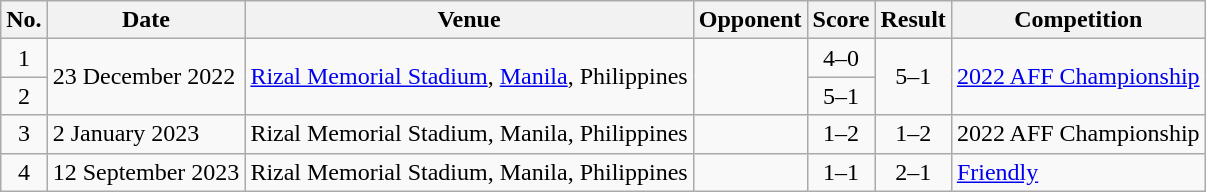<table class="wikitable sortable">
<tr>
<th scope="col">No.</th>
<th scope="col">Date</th>
<th scope="col">Venue</th>
<th scope="col">Opponent</th>
<th scope="col">Score</th>
<th scope="col">Result</th>
<th scope="col">Competition</th>
</tr>
<tr>
<td align="center">1</td>
<td rowspan="2">23 December 2022</td>
<td rowspan="2"><a href='#'>Rizal Memorial Stadium</a>, <a href='#'>Manila</a>, Philippines</td>
<td rowspan="2"></td>
<td align="center">4–0</td>
<td rowspan="2" style="text-align:center">5–1</td>
<td rowspan="2"><a href='#'>2022 AFF Championship</a></td>
</tr>
<tr>
<td align="center">2</td>
<td align="center">5–1</td>
</tr>
<tr>
<td align="center">3</td>
<td>2 January 2023</td>
<td>Rizal Memorial Stadium, Manila, Philippines</td>
<td></td>
<td align="center">1–2</td>
<td align="center">1–2</td>
<td>2022 AFF Championship</td>
</tr>
<tr>
<td align="center">4</td>
<td>12 September 2023</td>
<td>Rizal Memorial Stadium, Manila, Philippines</td>
<td></td>
<td align="center">1–1</td>
<td align="center">2–1</td>
<td><a href='#'>Friendly</a></td>
</tr>
</table>
